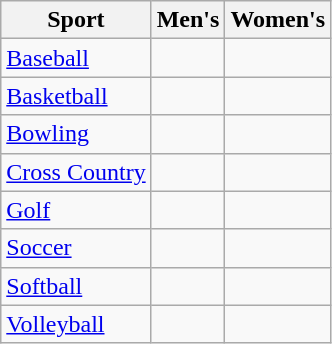<table class="wikitable" style=>
<tr>
<th>Sport</th>
<th>Men's</th>
<th>Women's</th>
</tr>
<tr>
<td><a href='#'>Baseball</a></td>
<td></td>
<td></td>
</tr>
<tr>
<td><a href='#'>Basketball</a></td>
<td></td>
<td></td>
</tr>
<tr>
<td><a href='#'>Bowling</a></td>
<td></td>
<td></td>
</tr>
<tr>
<td><a href='#'>Cross Country</a></td>
<td></td>
<td></td>
</tr>
<tr>
<td><a href='#'>Golf</a></td>
<td></td>
<td></td>
</tr>
<tr>
<td><a href='#'>Soccer</a></td>
<td></td>
<td></td>
</tr>
<tr>
<td><a href='#'>Softball</a></td>
<td></td>
<td></td>
</tr>
<tr>
<td><a href='#'>Volleyball</a></td>
<td></td>
<td></td>
</tr>
</table>
